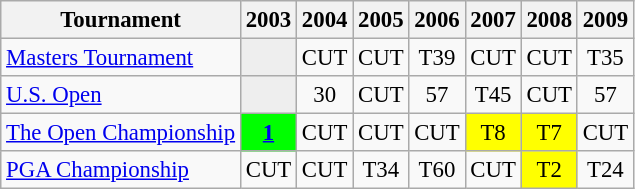<table class="wikitable" style="font-size:95%;text-align:center;">
<tr>
<th>Tournament</th>
<th>2003</th>
<th>2004</th>
<th>2005</th>
<th>2006</th>
<th>2007</th>
<th>2008</th>
<th>2009</th>
</tr>
<tr>
<td align=left><a href='#'>Masters Tournament</a></td>
<td style="background:#eeeeee;"></td>
<td>CUT</td>
<td>CUT</td>
<td>T39</td>
<td>CUT</td>
<td>CUT</td>
<td>T35</td>
</tr>
<tr>
<td align=left><a href='#'>U.S. Open</a></td>
<td style="background:#eeeeee;"></td>
<td>30</td>
<td>CUT</td>
<td>57</td>
<td>T45</td>
<td>CUT</td>
<td>57</td>
</tr>
<tr>
<td align=left><a href='#'>The Open Championship</a></td>
<td style="background:lime;"><strong><a href='#'>1</a></strong></td>
<td>CUT</td>
<td>CUT</td>
<td>CUT</td>
<td style="background:yellow;">T8</td>
<td style="background:yellow;">T7</td>
<td>CUT</td>
</tr>
<tr>
<td align=left><a href='#'>PGA Championship</a></td>
<td>CUT</td>
<td>CUT</td>
<td>T34</td>
<td>T60</td>
<td>CUT</td>
<td style="background:yellow;">T2</td>
<td>T24</td>
</tr>
</table>
